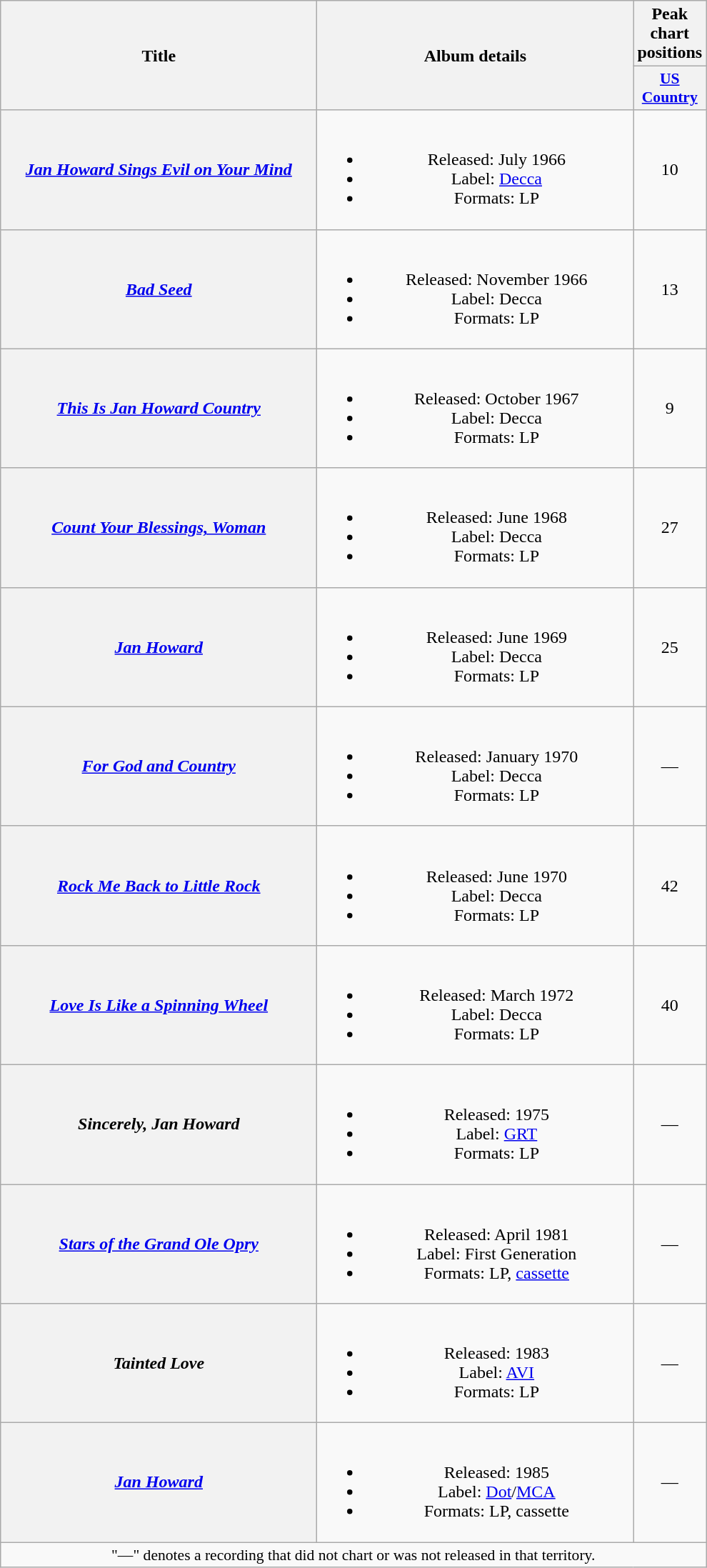<table class="wikitable plainrowheaders" style="text-align:center;">
<tr>
<th scope="col" rowspan="2" style="width:18em;">Title</th>
<th scope="col" rowspan="2" style="width:18em;">Album details</th>
<th scope="col" colspan="1">Peak<br>chart<br>positions</th>
</tr>
<tr>
<th scope="col" style="width:3em;font-size:90%;"><a href='#'>US<br>Country</a><br></th>
</tr>
<tr>
<th scope="row"><em><a href='#'>Jan Howard Sings Evil on Your Mind</a></em></th>
<td><br><ul><li>Released: July 1966</li><li>Label: <a href='#'>Decca</a></li><li>Formats: LP</li></ul></td>
<td>10</td>
</tr>
<tr>
<th scope="row"><em><a href='#'>Bad Seed</a></em></th>
<td><br><ul><li>Released: November 1966</li><li>Label: Decca</li><li>Formats: LP</li></ul></td>
<td>13</td>
</tr>
<tr>
<th scope="row"><em><a href='#'>This Is Jan Howard Country</a></em></th>
<td><br><ul><li>Released: October 1967</li><li>Label: Decca</li><li>Formats: LP</li></ul></td>
<td>9</td>
</tr>
<tr>
<th scope="row"><em><a href='#'>Count Your Blessings, Woman</a></em></th>
<td><br><ul><li>Released: June 1968</li><li>Label: Decca</li><li>Formats: LP</li></ul></td>
<td>27</td>
</tr>
<tr>
<th scope="row"><em><a href='#'>Jan Howard</a></em></th>
<td><br><ul><li>Released: June 1969</li><li>Label: Decca</li><li>Formats: LP</li></ul></td>
<td>25</td>
</tr>
<tr>
<th scope="row"><em><a href='#'>For God and Country</a></em></th>
<td><br><ul><li>Released: January 1970</li><li>Label: Decca</li><li>Formats: LP</li></ul></td>
<td>—</td>
</tr>
<tr>
<th scope="row"><em><a href='#'>Rock Me Back to Little Rock</a></em></th>
<td><br><ul><li>Released: June 1970</li><li>Label: Decca</li><li>Formats: LP</li></ul></td>
<td>42</td>
</tr>
<tr>
<th scope="row"><em><a href='#'>Love Is Like a Spinning Wheel</a></em></th>
<td><br><ul><li>Released: March 1972</li><li>Label: Decca</li><li>Formats: LP</li></ul></td>
<td>40</td>
</tr>
<tr>
<th scope="row"><em>Sincerely, Jan Howard</em></th>
<td><br><ul><li>Released: 1975</li><li>Label: <a href='#'>GRT</a></li><li>Formats: LP</li></ul></td>
<td>—</td>
</tr>
<tr>
<th scope="row"><em><a href='#'>Stars of the Grand Ole Opry</a></em></th>
<td><br><ul><li>Released: April 1981</li><li>Label: First Generation</li><li>Formats: LP, <a href='#'>cassette</a></li></ul></td>
<td>—</td>
</tr>
<tr>
<th scope="row"><em>Tainted Love</em></th>
<td><br><ul><li>Released: 1983</li><li>Label: <a href='#'>AVI</a></li><li>Formats: LP</li></ul></td>
<td>—</td>
</tr>
<tr>
<th scope="row"><em><a href='#'>Jan Howard</a></em></th>
<td><br><ul><li>Released: 1985</li><li>Label: <a href='#'>Dot</a>/<a href='#'>MCA</a></li><li>Formats: LP, cassette</li></ul></td>
<td>—</td>
</tr>
<tr>
<td colspan="3" style="font-size:90%">"—" denotes a recording that did not chart or was not released in that territory.</td>
</tr>
</table>
